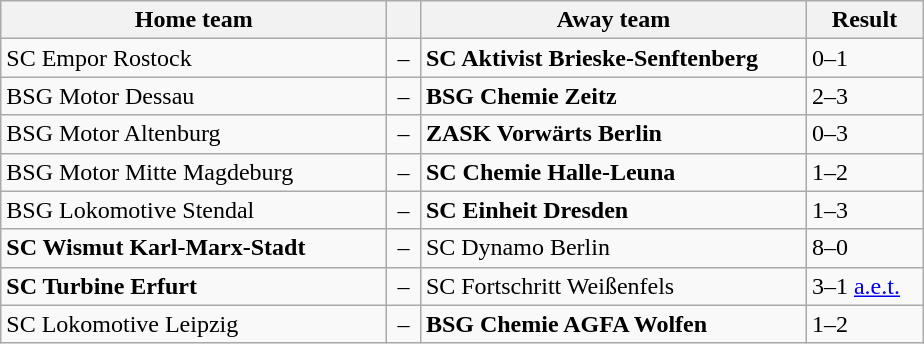<table class="wikitable" style="width–585px;" border="1">
<tr>
<th style="width:250px;" align="left">Home team</th>
<th style="width:15px;"></th>
<th style="width:250px;" align="left">Away team</th>
<th style="width:70px;" align="center;">Result</th>
</tr>
<tr>
<td>SC Empor Rostock</td>
<td align="center">–</td>
<td><strong>SC Aktivist Brieske-Senftenberg</strong></td>
<td>0–1</td>
</tr>
<tr>
<td>BSG Motor Dessau</td>
<td align="center">–</td>
<td><strong>BSG Chemie Zeitz</strong></td>
<td>2–3</td>
</tr>
<tr>
<td>BSG Motor Altenburg</td>
<td align="center">–</td>
<td><strong>ZASK Vorwärts Berlin</strong></td>
<td>0–3</td>
</tr>
<tr>
<td>BSG Motor Mitte Magdeburg</td>
<td align="center">–</td>
<td><strong>SC Chemie Halle-Leuna</strong></td>
<td>1–2</td>
</tr>
<tr>
<td>BSG Lokomotive Stendal</td>
<td align="center">–</td>
<td><strong>SC Einheit Dresden</strong></td>
<td>1–3</td>
</tr>
<tr>
<td><strong>SC Wismut Karl-Marx-Stadt</strong></td>
<td align="center">–</td>
<td>SC Dynamo Berlin</td>
<td>8–0</td>
</tr>
<tr>
<td><strong>SC Turbine Erfurt</strong></td>
<td align="center">–</td>
<td>SC Fortschritt Weißenfels</td>
<td>3–1 <a href='#'>a.e.t.</a></td>
</tr>
<tr>
<td>SC Lokomotive Leipzig</td>
<td align="center">–</td>
<td><strong>BSG Chemie AGFA Wolfen</strong></td>
<td>1–2</td>
</tr>
</table>
